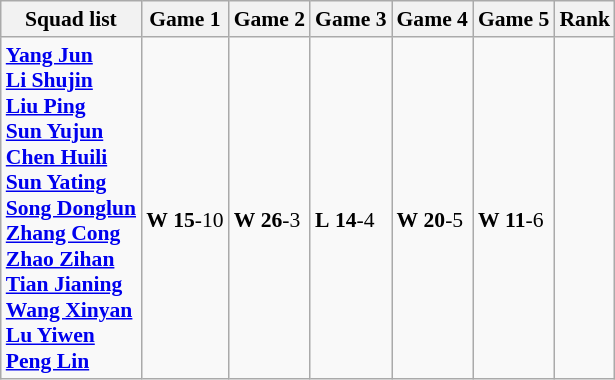<table class="wikitable" style="text-align:left; font-size:90%">
<tr>
<th>Squad list</th>
<th>Game 1</th>
<th>Game 2</th>
<th>Game 3</th>
<th>Game 4</th>
<th>Game 5</th>
<th>Rank</th>
</tr>
<tr>
<td><strong><a href='#'>Yang Jun</a><br><a href='#'>Li Shujin</a><br><a href='#'>Liu Ping</a><br><a href='#'>Sun Yujun</a><br><a href='#'>Chen Huili</a><br><a href='#'>Sun Yating</a><br><a href='#'>Song Donglun</a><br><a href='#'>Zhang Cong</a><br><a href='#'>Zhao Zihan</a><br><a href='#'>Tian Jianing</a><br><a href='#'>Wang Xinyan</a><br><a href='#'>Lu Yiwen</a><br><a href='#'>Peng Lin</a></strong></td>
<td><br><strong>W</strong> <strong>15</strong>-10</td>
<td><br><strong>W</strong> <strong>26</strong>-3</td>
<td><br><strong>L</strong> <strong>14</strong>-4</td>
<td><br><strong>W</strong> <strong>20</strong>-5</td>
<td><br><strong>W</strong> <strong>11</strong>-6</td>
<td></td>
</tr>
</table>
